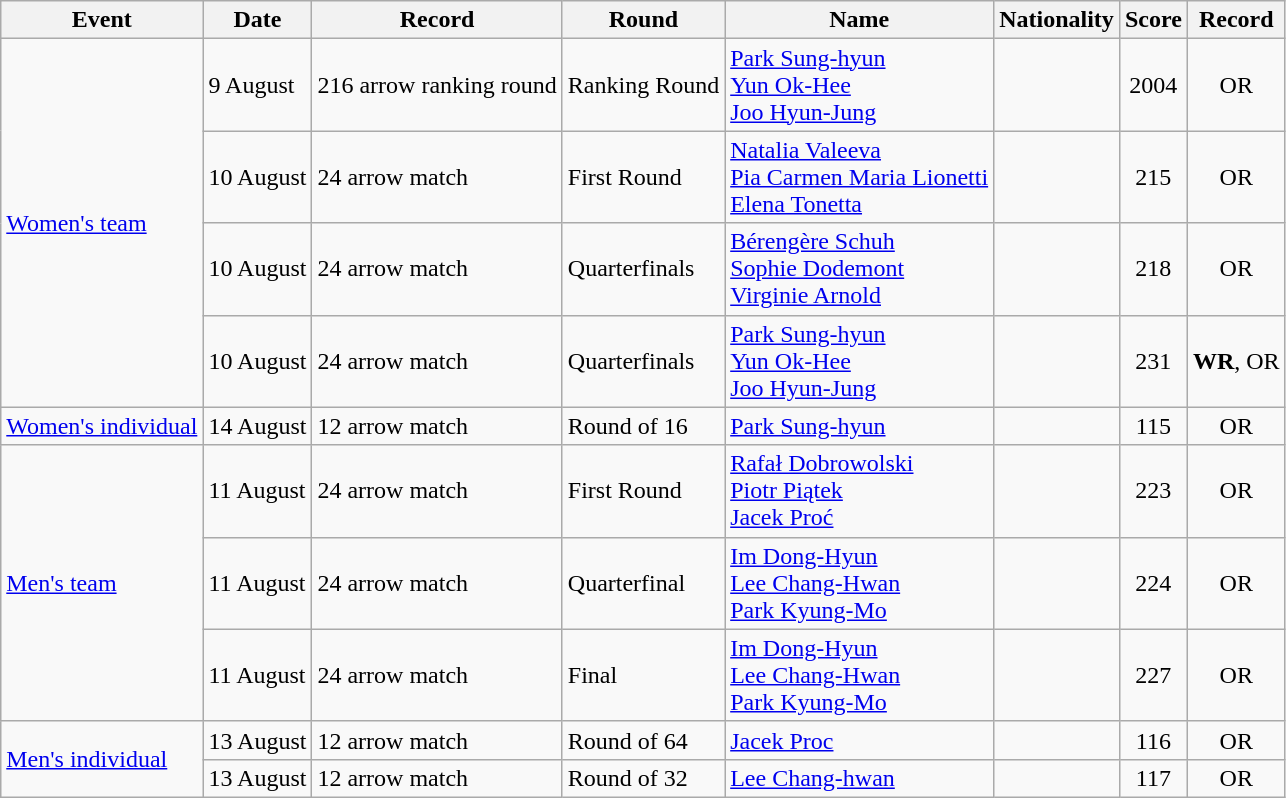<table class=wikitable>
<tr>
<th>Event</th>
<th>Date</th>
<th>Record</th>
<th>Round</th>
<th>Name</th>
<th>Nationality</th>
<th>Score</th>
<th>Record</th>
</tr>
<tr>
<td rowspan=4><a href='#'>Women's team</a></td>
<td>9 August</td>
<td>216 arrow ranking round</td>
<td>Ranking Round</td>
<td><a href='#'>Park Sung-hyun</a><br><a href='#'>Yun Ok-Hee</a><br><a href='#'>Joo Hyun-Jung</a></td>
<td align=left></td>
<td align=center>2004</td>
<td align=center>OR</td>
</tr>
<tr>
<td>10 August</td>
<td>24 arrow match</td>
<td>First Round</td>
<td><a href='#'>Natalia Valeeva</a><br><a href='#'>Pia Carmen Maria Lionetti</a><br><a href='#'>Elena Tonetta</a></td>
<td align=left></td>
<td align=center>215</td>
<td align=center>OR</td>
</tr>
<tr>
<td>10 August</td>
<td>24 arrow match</td>
<td>Quarterfinals</td>
<td><a href='#'>Bérengère Schuh</a><br><a href='#'>Sophie Dodemont</a><br><a href='#'>Virginie Arnold</a></td>
<td align=left></td>
<td align=center>218</td>
<td align=center>OR</td>
</tr>
<tr>
<td>10 August</td>
<td>24 arrow match</td>
<td>Quarterfinals</td>
<td><a href='#'>Park Sung-hyun</a><br><a href='#'>Yun Ok-Hee</a><br><a href='#'>Joo Hyun-Jung</a></td>
<td align=left></td>
<td align=center>231</td>
<td align=center><strong>WR</strong>, OR</td>
</tr>
<tr>
<td><a href='#'>Women's individual</a></td>
<td>14 August</td>
<td>12 arrow match</td>
<td>Round of 16</td>
<td><a href='#'>Park Sung-hyun</a></td>
<td align=left></td>
<td align=center>115</td>
<td align=center>OR</td>
</tr>
<tr>
<td rowspan=3><a href='#'>Men's team</a></td>
<td>11 August</td>
<td>24 arrow match</td>
<td>First Round</td>
<td><a href='#'>Rafał Dobrowolski</a><br><a href='#'>Piotr Piątek</a><br><a href='#'>Jacek Proć</a></td>
<td align=left></td>
<td align=center>223</td>
<td align=center>OR</td>
</tr>
<tr>
<td>11 August</td>
<td>24 arrow match</td>
<td>Quarterfinal</td>
<td><a href='#'>Im Dong-Hyun</a><br><a href='#'>Lee Chang-Hwan</a><br><a href='#'>Park Kyung-Mo</a></td>
<td align=left></td>
<td align=center>224</td>
<td align=center>OR</td>
</tr>
<tr>
<td>11 August</td>
<td>24 arrow match</td>
<td>Final</td>
<td><a href='#'>Im Dong-Hyun</a><br><a href='#'>Lee Chang-Hwan</a><br><a href='#'>Park Kyung-Mo</a></td>
<td align=left></td>
<td align=center>227</td>
<td align=center>OR</td>
</tr>
<tr>
<td rowspan=2><a href='#'>Men's individual</a></td>
<td>13 August</td>
<td>12 arrow match</td>
<td>Round of 64</td>
<td><a href='#'>Jacek Proc</a></td>
<td align=left></td>
<td align=center>116</td>
<td align=center>OR</td>
</tr>
<tr>
<td>13 August</td>
<td>12 arrow match</td>
<td>Round of 32</td>
<td><a href='#'>Lee Chang-hwan</a></td>
<td align=left></td>
<td align=center>117</td>
<td align=center>OR</td>
</tr>
</table>
